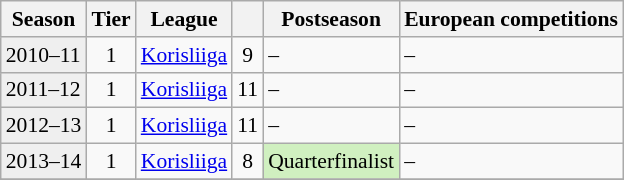<table class="wikitable" style="font-size:90%">
<tr>
<th>Season</th>
<th>Tier</th>
<th>League</th>
<th></th>
<th>Postseason</th>
<th>European competitions</th>
</tr>
<tr>
<td style="background:#efefef;">2010–11</td>
<td align="center">1</td>
<td><a href='#'>Korisliiga</a></td>
<td align="center">9</td>
<td>–</td>
<td>–</td>
</tr>
<tr>
<td style="background:#efefef;">2011–12</td>
<td align="center">1</td>
<td><a href='#'>Korisliiga</a></td>
<td align="center">11</td>
<td>–</td>
<td>–</td>
</tr>
<tr>
<td style="background:#efefef;">2012–13</td>
<td align="center">1</td>
<td><a href='#'>Korisliiga</a></td>
<td align="center">11</td>
<td>–</td>
<td>–</td>
</tr>
<tr>
<td style="background:#efefef;">2013–14</td>
<td align="center">1</td>
<td><a href='#'>Korisliiga</a></td>
<td align="center">8</td>
<td style="background:#D0F0C0">Quarterfinalist</td>
<td>–</td>
</tr>
<tr>
</tr>
</table>
